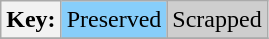<table class="wikitable">
<tr>
<th>Key:</th>
<td style="background-color:#87CEFA">Preserved</td>
<td style="background-color:#CECECE">Scrapped</td>
</tr>
<tr>
</tr>
</table>
